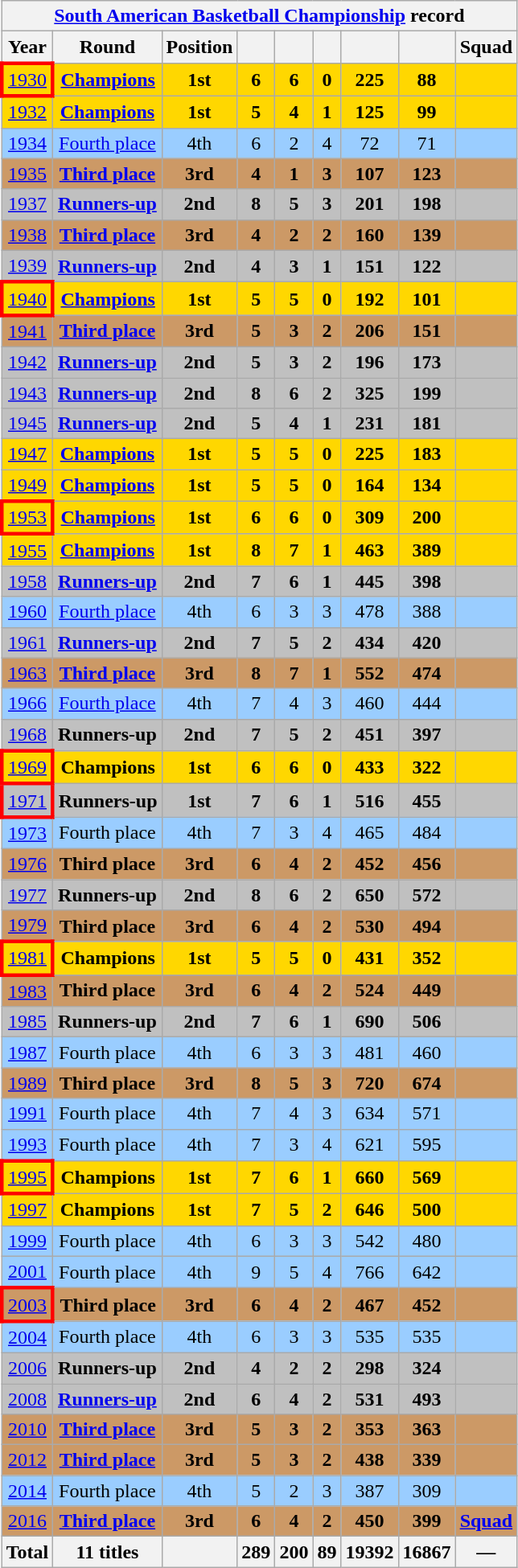<table class="wikitable" style="text-align: center;">
<tr>
<th colspan=9><a href='#'>South American Basketball Championship</a> record</th>
</tr>
<tr>
<th>Year</th>
<th>Round</th>
<th>Position</th>
<th></th>
<th></th>
<th></th>
<th></th>
<th></th>
<th>Squad</th>
</tr>
<tr style="background:Gold;">
<td style="border: 3px solid red"> <a href='#'>1930</a></td>
<td><strong><a href='#'>Champions</a></strong></td>
<td><strong>1st</strong></td>
<td><strong>6</strong></td>
<td><strong>6</strong></td>
<td><strong>0</strong></td>
<td><strong>225</strong></td>
<td><strong>88</strong></td>
<td></td>
</tr>
<tr style="background:Gold;">
<td> <a href='#'>1932</a></td>
<td><strong><a href='#'>Champions</a></strong></td>
<td><strong>1st</strong></td>
<td><strong>5</strong></td>
<td><strong>4</strong></td>
<td><strong>1</strong></td>
<td><strong>125</strong></td>
<td><strong>99</strong></td>
<td></td>
</tr>
<tr style="background:#9acdff">
<td> <a href='#'>1934</a></td>
<td><a href='#'>Fourth place</a></td>
<td>4th</td>
<td>6</td>
<td>2</td>
<td>4</td>
<td>72</td>
<td>71</td>
<td></td>
</tr>
<tr style="background:#c96;">
<td> <a href='#'>1935</a></td>
<td><strong><a href='#'>Third place</a></strong></td>
<td><strong>3rd</strong></td>
<td><strong>4</strong></td>
<td><strong>1</strong></td>
<td><strong>3</strong></td>
<td><strong>107</strong></td>
<td><strong>123</strong></td>
<td></td>
</tr>
<tr style="background:Silver;">
<td> <a href='#'>1937</a></td>
<td><strong><a href='#'>Runners-up</a></strong></td>
<td><strong>2nd</strong></td>
<td><strong>8</strong></td>
<td><strong>5</strong></td>
<td><strong>3</strong></td>
<td><strong>201</strong></td>
<td><strong>198</strong></td>
<td></td>
</tr>
<tr style="background:#c96;">
<td> <a href='#'>1938</a></td>
<td><strong><a href='#'>Third place</a></strong></td>
<td><strong>3rd</strong></td>
<td><strong>4</strong></td>
<td><strong>2</strong></td>
<td><strong>2</strong></td>
<td><strong>160</strong></td>
<td><strong>139</strong></td>
<td></td>
</tr>
<tr style="background:Silver;">
<td> <a href='#'>1939</a></td>
<td><strong><a href='#'>Runners-up</a></strong></td>
<td><strong>2nd</strong></td>
<td><strong>4</strong></td>
<td><strong>3</strong></td>
<td><strong>1</strong></td>
<td><strong>151</strong></td>
<td><strong>122</strong></td>
<td></td>
</tr>
<tr style="background:Gold;">
<td style="border: 3px solid red"> <a href='#'>1940</a></td>
<td><strong><a href='#'>Champions</a></strong></td>
<td><strong>1st</strong></td>
<td><strong>5</strong></td>
<td><strong>5</strong></td>
<td><strong>0</strong></td>
<td><strong>192</strong></td>
<td><strong>101</strong></td>
<td></td>
</tr>
<tr style="background:#c96;">
<td> <a href='#'>1941</a></td>
<td><strong><a href='#'>Third place</a></strong></td>
<td><strong>3rd</strong></td>
<td><strong>5</strong></td>
<td><strong>3</strong></td>
<td><strong>2</strong></td>
<td><strong>206</strong></td>
<td><strong>151</strong></td>
<td></td>
</tr>
<tr style="background:Silver;">
<td> <a href='#'>1942</a></td>
<td><strong><a href='#'>Runners-up</a></strong></td>
<td><strong>2nd</strong></td>
<td><strong>5</strong></td>
<td><strong>3</strong></td>
<td><strong>2</strong></td>
<td><strong>196</strong></td>
<td><strong>173</strong></td>
<td></td>
</tr>
<tr style="background:Silver;">
<td> <a href='#'>1943</a></td>
<td><strong><a href='#'>Runners-up</a></strong></td>
<td><strong>2nd</strong></td>
<td><strong>8</strong></td>
<td><strong>6</strong></td>
<td><strong>2</strong></td>
<td><strong>325</strong></td>
<td><strong>199</strong></td>
<td></td>
</tr>
<tr style="background:Silver;">
<td> <a href='#'>1945</a></td>
<td><strong><a href='#'>Runners-up</a></strong></td>
<td><strong>2nd</strong></td>
<td><strong>5</strong></td>
<td><strong>4</strong></td>
<td><strong>1</strong></td>
<td><strong>231</strong></td>
<td><strong>181</strong></td>
<td></td>
</tr>
<tr style="background:Gold;">
<td> <a href='#'>1947</a></td>
<td><strong><a href='#'>Champions</a></strong></td>
<td><strong>1st</strong></td>
<td><strong>5</strong></td>
<td><strong>5</strong></td>
<td><strong>0</strong></td>
<td><strong>225</strong></td>
<td><strong>183</strong></td>
<td></td>
</tr>
<tr style="background:Gold;">
<td> <a href='#'>1949</a></td>
<td><strong><a href='#'>Champions</a></strong></td>
<td><strong>1st</strong></td>
<td><strong>5</strong></td>
<td><strong>5</strong></td>
<td><strong>0</strong></td>
<td><strong>164</strong></td>
<td><strong>134</strong></td>
<td></td>
</tr>
<tr style="background:Gold;">
<td style="border: 3px solid red"> <a href='#'>1953</a></td>
<td><strong><a href='#'>Champions</a></strong></td>
<td><strong>1st</strong></td>
<td><strong>6</strong></td>
<td><strong>6</strong></td>
<td><strong>0</strong></td>
<td><strong>309</strong></td>
<td><strong>200</strong></td>
<td></td>
</tr>
<tr style="background:Gold;">
<td> <a href='#'>1955</a></td>
<td><strong><a href='#'>Champions</a></strong></td>
<td><strong>1st</strong></td>
<td><strong>8</strong></td>
<td><strong>7</strong></td>
<td><strong>1</strong></td>
<td><strong>463</strong></td>
<td><strong>389</strong></td>
<td></td>
</tr>
<tr style="background:Silver;">
<td> <a href='#'>1958</a></td>
<td><strong><a href='#'>Runners-up</a></strong></td>
<td><strong>2nd</strong></td>
<td><strong>7</strong></td>
<td><strong>6</strong></td>
<td><strong>1</strong></td>
<td><strong>445</strong></td>
<td><strong>398</strong></td>
<td></td>
</tr>
<tr style="background:#9acdff">
<td> <a href='#'>1960</a></td>
<td><a href='#'>Fourth place</a></td>
<td>4th</td>
<td>6</td>
<td>3</td>
<td>3</td>
<td>478</td>
<td>388</td>
<td></td>
</tr>
<tr style="background:Silver;">
<td> <a href='#'>1961</a></td>
<td><strong><a href='#'>Runners-up</a></strong></td>
<td><strong>2nd</strong></td>
<td><strong>7</strong></td>
<td><strong>5</strong></td>
<td><strong>2</strong></td>
<td><strong>434</strong></td>
<td><strong>420</strong></td>
<td></td>
</tr>
<tr style="background:#c96;">
<td> <a href='#'>1963</a></td>
<td><strong><a href='#'>Third place</a></strong></td>
<td><strong>3rd</strong></td>
<td><strong>8</strong></td>
<td><strong>7</strong></td>
<td><strong>1</strong></td>
<td><strong>552</strong></td>
<td><strong>474</strong></td>
<td></td>
</tr>
<tr style="background:#9acdff">
<td> <a href='#'>1966</a></td>
<td><a href='#'>Fourth place</a></td>
<td>4th</td>
<td>7</td>
<td>4</td>
<td>3</td>
<td>460</td>
<td>444</td>
<td></td>
</tr>
<tr style="background:Silver;">
<td> <a href='#'>1968</a></td>
<td><strong>Runners-up</strong></td>
<td><strong>2nd</strong></td>
<td><strong>7</strong></td>
<td><strong>5</strong></td>
<td><strong>2</strong></td>
<td><strong>451</strong></td>
<td><strong>397</strong></td>
<td></td>
</tr>
<tr style="background:Gold;">
<td style="border: 3px solid red"> <a href='#'>1969</a></td>
<td><strong>Champions</strong></td>
<td><strong>1st</strong></td>
<td><strong>6</strong></td>
<td><strong>6</strong></td>
<td><strong>0</strong></td>
<td><strong>433</strong></td>
<td><strong>322</strong></td>
<td></td>
</tr>
<tr style="background:Silver;">
<td style="border: 3px solid red"> <a href='#'>1971</a></td>
<td><strong>Runners-up</strong></td>
<td><strong>1st</strong></td>
<td><strong>7</strong></td>
<td><strong>6</strong></td>
<td><strong>1</strong></td>
<td><strong>516</strong></td>
<td><strong>455</strong></td>
<td></td>
</tr>
<tr style="background:#9acdff">
<td> <a href='#'>1973</a></td>
<td>Fourth place</td>
<td>4th</td>
<td>7</td>
<td>3</td>
<td>4</td>
<td>465</td>
<td>484</td>
<td></td>
</tr>
<tr style="background:#c96;">
<td> <a href='#'>1976</a></td>
<td><strong>Third place</strong></td>
<td><strong>3rd</strong></td>
<td><strong>6</strong></td>
<td><strong>4</strong></td>
<td><strong>2</strong></td>
<td><strong>452</strong></td>
<td><strong>456</strong></td>
<td></td>
</tr>
<tr style="background:Silver;">
<td> <a href='#'>1977</a></td>
<td><strong>Runners-up</strong></td>
<td><strong>2nd</strong></td>
<td><strong>8</strong></td>
<td><strong>6</strong></td>
<td><strong>2</strong></td>
<td><strong>650</strong></td>
<td><strong>572</strong></td>
<td></td>
</tr>
<tr style="background:#c96;">
<td> <a href='#'>1979</a></td>
<td><strong>Third place</strong></td>
<td><strong>3rd</strong></td>
<td><strong>6</strong></td>
<td><strong>4</strong></td>
<td><strong>2</strong></td>
<td><strong>530</strong></td>
<td><strong>494</strong></td>
<td></td>
</tr>
<tr style="background:Gold;">
<td style="border: 3px solid red"> <a href='#'>1981</a></td>
<td><strong>Champions</strong></td>
<td><strong>1st</strong></td>
<td><strong>5</strong></td>
<td><strong>5</strong></td>
<td><strong>0</strong></td>
<td><strong>431</strong></td>
<td><strong>352</strong></td>
<td></td>
</tr>
<tr style="background:#c96;">
<td> <a href='#'>1983</a></td>
<td><strong>Third place</strong></td>
<td><strong>3rd</strong></td>
<td><strong>6</strong></td>
<td><strong>4</strong></td>
<td><strong>2</strong></td>
<td><strong>524</strong></td>
<td><strong>449</strong></td>
<td></td>
</tr>
<tr style="background:Silver;">
<td> <a href='#'>1985</a></td>
<td><strong>Runners-up</strong></td>
<td><strong>2nd</strong></td>
<td><strong>7</strong></td>
<td><strong>6</strong></td>
<td><strong>1</strong></td>
<td><strong>690</strong></td>
<td><strong>506</strong></td>
<td></td>
</tr>
<tr style="background:#9acdff">
<td> <a href='#'>1987</a></td>
<td>Fourth place</td>
<td>4th</td>
<td>6</td>
<td>3</td>
<td>3</td>
<td>481</td>
<td>460</td>
<td></td>
</tr>
<tr style="background:#c96;">
<td> <a href='#'>1989</a></td>
<td><strong>Third place</strong></td>
<td><strong>3rd</strong></td>
<td><strong>8</strong></td>
<td><strong>5</strong></td>
<td><strong>3</strong></td>
<td><strong>720</strong></td>
<td><strong>674</strong></td>
<td></td>
</tr>
<tr style="background:#9acdff">
<td> <a href='#'>1991</a></td>
<td>Fourth place</td>
<td>4th</td>
<td>7</td>
<td>4</td>
<td>3</td>
<td>634</td>
<td>571</td>
<td></td>
</tr>
<tr style="background:#9acdff">
<td> <a href='#'>1993</a></td>
<td>Fourth place</td>
<td>4th</td>
<td>7</td>
<td>3</td>
<td>4</td>
<td>621</td>
<td>595</td>
<td></td>
</tr>
<tr style="background:Gold;">
<td style="border: 3px solid red"> <a href='#'>1995</a></td>
<td><strong>Champions</strong></td>
<td><strong>1st</strong></td>
<td><strong>7</strong></td>
<td><strong>6</strong></td>
<td><strong>1</strong></td>
<td><strong>660</strong></td>
<td><strong>569</strong></td>
<td></td>
</tr>
<tr style="background:Gold;">
<td> <a href='#'>1997</a></td>
<td><strong>Champions</strong></td>
<td><strong>1st</strong></td>
<td><strong>7</strong></td>
<td><strong>5</strong></td>
<td><strong>2</strong></td>
<td><strong>646</strong></td>
<td><strong>500</strong></td>
<td></td>
</tr>
<tr style="background:#9acdff">
<td> <a href='#'>1999</a></td>
<td>Fourth place</td>
<td>4th</td>
<td>6</td>
<td>3</td>
<td>3</td>
<td>542</td>
<td>480</td>
<td></td>
</tr>
<tr style="background:#9acdff">
<td> <a href='#'>2001</a></td>
<td>Fourth place</td>
<td>4th</td>
<td>9</td>
<td>5</td>
<td>4</td>
<td>766</td>
<td>642</td>
<td></td>
</tr>
<tr style="background:#c96;">
<td style="border: 3px solid red"> <a href='#'>2003</a></td>
<td><strong>Third place</strong></td>
<td><strong>3rd</strong></td>
<td><strong>6</strong></td>
<td><strong>4</strong></td>
<td><strong>2</strong></td>
<td><strong>467</strong></td>
<td><strong>452</strong></td>
<td></td>
</tr>
<tr style="background:#9acdff">
<td> <a href='#'>2004</a></td>
<td>Fourth place</td>
<td>4th</td>
<td>6</td>
<td>3</td>
<td>3</td>
<td>535</td>
<td>535</td>
<td></td>
</tr>
<tr style="background:Silver;">
<td> <a href='#'>2006</a></td>
<td><strong>Runners-up</strong></td>
<td><strong>2nd</strong></td>
<td><strong>4</strong></td>
<td><strong>2</strong></td>
<td><strong>2</strong></td>
<td><strong>298</strong></td>
<td><strong>324</strong></td>
<td></td>
</tr>
<tr style="background:Silver;">
<td> <a href='#'>2008</a></td>
<td><strong><a href='#'>Runners-up</a></strong></td>
<td><strong>2nd</strong></td>
<td><strong>6</strong></td>
<td><strong>4</strong></td>
<td><strong>2</strong></td>
<td><strong>531</strong></td>
<td><strong>493</strong></td>
<td></td>
</tr>
<tr style="background:#c96;">
<td> <a href='#'>2010</a></td>
<td><strong><a href='#'>Third place</a></strong></td>
<td><strong>3rd</strong></td>
<td><strong>5</strong></td>
<td><strong>3</strong></td>
<td><strong>2</strong></td>
<td><strong>353</strong></td>
<td><strong>363</strong></td>
<td></td>
</tr>
<tr style="background:#c96;">
<td> <a href='#'>2012</a></td>
<td><strong><a href='#'>Third place</a></strong></td>
<td><strong>3rd</strong></td>
<td><strong>5</strong></td>
<td><strong>3</strong></td>
<td><strong>2</strong></td>
<td><strong>438</strong></td>
<td><strong>339</strong></td>
<td></td>
</tr>
<tr style="background:#9acdff">
<td> <a href='#'>2014</a></td>
<td>Fourth place</td>
<td>4th</td>
<td>5</td>
<td>2</td>
<td>3</td>
<td>387</td>
<td>309</td>
<td></td>
</tr>
<tr style="background:#c96;">
<td> <a href='#'>2016</a></td>
<td><strong><a href='#'>Third place</a></strong></td>
<td><strong>3rd</strong></td>
<td><strong>6</strong></td>
<td><strong>4</strong></td>
<td><strong>2</strong></td>
<td><strong>450</strong></td>
<td><strong>399</strong></td>
<td><strong><a href='#'>Squad</a></strong></td>
</tr>
<tr>
<th>Total</th>
<th>11 titles</th>
<th></th>
<th>289</th>
<th>200</th>
<th>89</th>
<th>19392</th>
<th>16867</th>
<th>—</th>
</tr>
</table>
